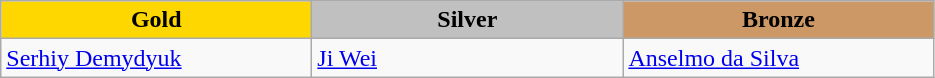<table class="wikitable" style="text-align:left">
<tr align="center">
<td width=200 bgcolor=gold><strong>Gold</strong></td>
<td width=200 bgcolor=silver><strong>Silver</strong></td>
<td width=200 bgcolor=CC9966><strong>Bronze</strong></td>
</tr>
<tr>
<td><a href='#'>Serhiy Demydyuk</a><br><em></em></td>
<td><a href='#'>Ji Wei</a><br><em></em></td>
<td><a href='#'>Anselmo da Silva</a><br><em></em></td>
</tr>
</table>
